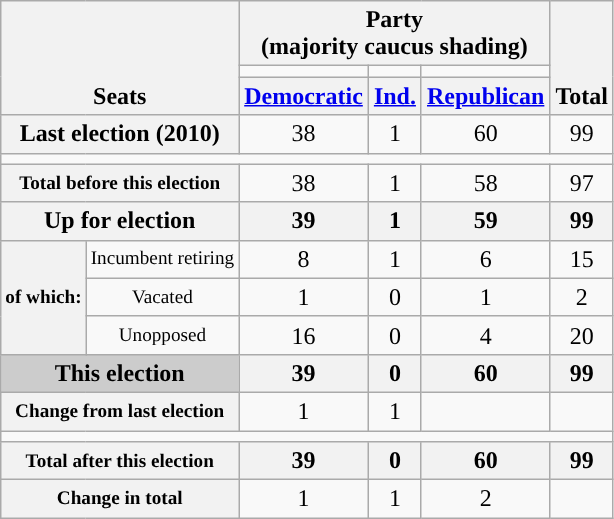<table class=wikitable style="text-align:center">
<tr style="vertical-align:bottom;">
<th rowspan=3 colspan=2>Seats</th>
<th colspan=3>Party <div>(majority caucus shading)</div></th>
<th rowspan=3>Total</th>
</tr>
<tr style="height:5px">
<td style="background-color:"></td>
<td style="background-color:"></td>
<td style="background-color:"></td>
</tr>
<tr>
<th><a href='#'>Democratic</a></th>
<th><a href='#'>Ind.</a></th>
<th><a href='#'>Republican</a></th>
</tr>
<tr>
<th nowrap colspan=2>Last election (2010)</th>
<td>38</td>
<td>1</td>
<td>60</td>
<td>99</td>
</tr>
<tr>
<td colspan=6></td>
</tr>
<tr>
<th nowrap style="font-size:80%" colspan=2>Total before this election</th>
<td>38</td>
<td>1</td>
<td>58</td>
<td>97</td>
</tr>
<tr>
<th colspan=2>Up for election</th>
<th>39</th>
<th>1</th>
<th>59</th>
<th>99</th>
</tr>
<tr>
<th style="font-size:80%" rowspan=3>of which:</th>
<td nowrap style="font-size:80%">Incumbent retiring</td>
<td>8</td>
<td>1</td>
<td>6</td>
<td>15</td>
</tr>
<tr>
<td nowrap style="font-size:80%">Vacated</td>
<td>1</td>
<td>0</td>
<td>1</td>
<td>2</td>
</tr>
<tr>
<td nowrap style="font-size:80%">Unopposed</td>
<td>16</td>
<td>0</td>
<td>4</td>
<td>20</td>
</tr>
<tr>
<th style="background:#ccc" colspan=2>This election</th>
<th>39</th>
<th>0</th>
<th>60</th>
<th>99</th>
</tr>
<tr>
<th nowrap style="font-size:80%"  colspan=2>Change from last election</th>
<td> 1</td>
<td> 1</td>
<td></td>
</tr>
<tr>
<td colspan=6></td>
</tr>
<tr>
<th nowrap style="font-size:80%" colspan=2>Total after this election</th>
<th>39</th>
<th>0</th>
<th>60</th>
<th>99</th>
</tr>
<tr>
<th nowrap style="font-size:80%"  colspan=2>Change in total</th>
<td> 1</td>
<td> 1</td>
<td> 2</td>
</tr>
</table>
